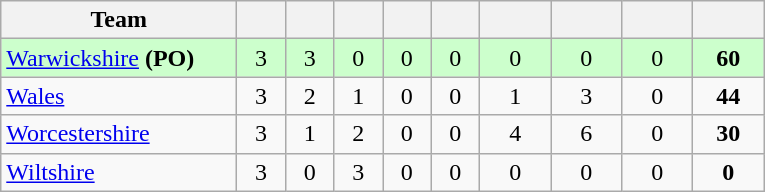<table class="wikitable" style="text-align:center">
<tr>
<th width="150">Team</th>
<th width="25"></th>
<th width="25"></th>
<th width="25"></th>
<th width="25"></th>
<th width="25"></th>
<th width="40"></th>
<th width="40"></th>
<th width="40"></th>
<th width="40"></th>
</tr>
<tr style="background:#cfc">
<td style="text-align:left"><a href='#'>Warwickshire</a> <strong>(PO)</strong></td>
<td>3</td>
<td>3</td>
<td>0</td>
<td>0</td>
<td>0</td>
<td>0</td>
<td>0</td>
<td>0</td>
<td><strong>60</strong></td>
</tr>
<tr>
<td style="text-align:left"><a href='#'>Wales</a></td>
<td>3</td>
<td>2</td>
<td>1</td>
<td>0</td>
<td>0</td>
<td>1</td>
<td>3</td>
<td>0</td>
<td><strong>44</strong></td>
</tr>
<tr>
<td style="text-align:left"><a href='#'>Worcestershire</a></td>
<td>3</td>
<td>1</td>
<td>2</td>
<td>0</td>
<td>0</td>
<td>4</td>
<td>6</td>
<td>0</td>
<td><strong>30</strong></td>
</tr>
<tr>
<td style="text-align:left"><a href='#'>Wiltshire</a></td>
<td>3</td>
<td>0</td>
<td>3</td>
<td>0</td>
<td>0</td>
<td>0</td>
<td>0</td>
<td>0</td>
<td><strong>0</strong></td>
</tr>
</table>
